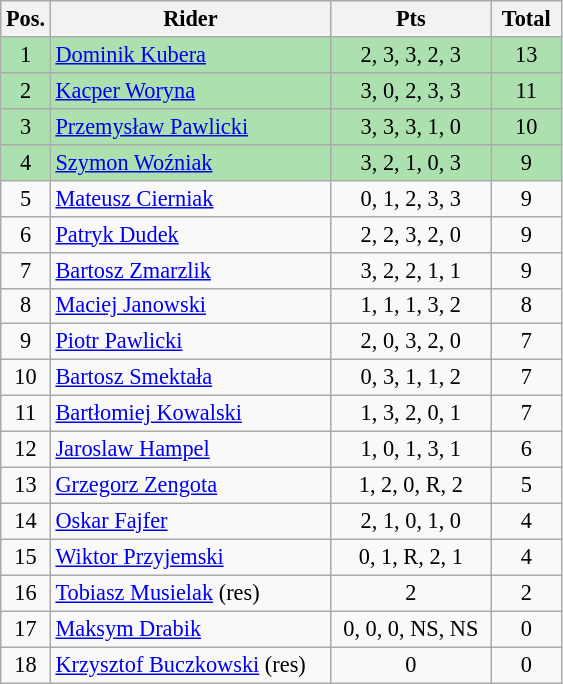<table class=wikitable style="font-size:93%;">
<tr>
<th width=25px>Pos.</th>
<th width=180px>Rider</th>
<th width=100px>Pts</th>
<th width=40px>Total</th>
</tr>
<tr align=center  style="background:#ACE1AF;">
<td>1</td>
<td align=left><a href='#'>Dominik Kubera</a></td>
<td>2, 3, 3, 2, 3</td>
<td>13</td>
</tr>
<tr align=center  style="background:#ACE1AF;">
<td>2</td>
<td align=left><a href='#'>Kacper Woryna</a></td>
<td>3, 0, 2, 3, 3</td>
<td>11</td>
</tr>
<tr align=center style="background:#ACE1AF;">
<td>3</td>
<td align=left><a href='#'>Przemysław Pawlicki</a></td>
<td>3, 3, 3, 1, 0</td>
<td>10</td>
</tr>
<tr align=center style="background:#ACE1AF;">
<td>4</td>
<td align=left><a href='#'>Szymon Woźniak</a></td>
<td>3, 2, 1, 0, 3</td>
<td>9</td>
</tr>
<tr align=center>
<td>5</td>
<td align=left><a href='#'>Mateusz Cierniak</a></td>
<td>0, 1, 2, 3, 3</td>
<td>9</td>
</tr>
<tr align=center>
<td>6</td>
<td align=left><a href='#'>Patryk Dudek</a></td>
<td>2, 2, 3, 2, 0</td>
<td>9</td>
</tr>
<tr align=center>
<td>7</td>
<td align=left><a href='#'>Bartosz Zmarzlik</a></td>
<td>3, 2, 2, 1, 1</td>
<td>9</td>
</tr>
<tr align=center>
<td>8</td>
<td align=left><a href='#'>Maciej Janowski</a></td>
<td>1, 1, 1, 3, 2</td>
<td>8</td>
</tr>
<tr align=center>
<td>9</td>
<td align=left><a href='#'>Piotr Pawlicki</a></td>
<td>2, 0, 3, 2, 0</td>
<td>7</td>
</tr>
<tr align=center>
<td>10</td>
<td align=left><a href='#'>Bartosz Smektała</a></td>
<td>0, 3, 1, 1, 2</td>
<td>7</td>
</tr>
<tr align=center>
<td>11</td>
<td align=left><a href='#'>Bartłomiej Kowalski</a></td>
<td>1, 3, 2, 0, 1</td>
<td>7</td>
</tr>
<tr align=center>
<td>12</td>
<td align=left><a href='#'>Jaroslaw Hampel</a></td>
<td>1, 0, 1, 3, 1</td>
<td>6</td>
</tr>
<tr align=center>
<td>13</td>
<td align=left><a href='#'>Grzegorz Zengota</a></td>
<td>1, 2, 0, R, 2</td>
<td>5</td>
</tr>
<tr align=center>
<td>14</td>
<td align=left><a href='#'>Oskar Fajfer</a></td>
<td>2, 1, 0, 1, 0</td>
<td>4</td>
</tr>
<tr align=center>
<td>15</td>
<td align=left><a href='#'>Wiktor Przyjemski</a></td>
<td>0, 1, R, 2, 1</td>
<td>4</td>
</tr>
<tr align=center>
<td>16</td>
<td align=left><a href='#'>Tobiasz Musielak</a> (res)</td>
<td>2</td>
<td>2</td>
</tr>
<tr align=center>
<td>17</td>
<td align=left><a href='#'>Maksym Drabik</a></td>
<td>0, 0, 0, NS, NS</td>
<td>0</td>
</tr>
<tr align=center>
<td>18</td>
<td align=left><a href='#'>Krzysztof Buczkowski</a> (res)</td>
<td>0</td>
<td>0</td>
</tr>
</table>
